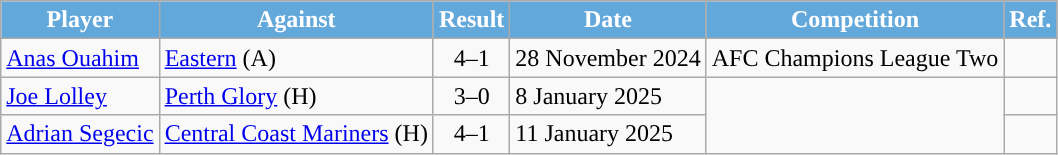<table class="wikitable sortable">
<tr>
<th style="background:#62a8da;color:white">Player</th>
<th style="background:#62a8da;color:white">Against</th>
<th style="background:#62a8da;color:white">Result</th>
<th style="background:#62a8da;color:white">Date</th>
<th style="background:#62a8da;color:white">Competition</th>
<th style="background:#62a8da;color:white">Ref.</th>
</tr>
<tr>
<td> <a href='#'>Anas Ouahim</a></td>
<td><a href='#'>Eastern</a> (A)</td>
<td align="center">4–1</td>
<td>28 November 2024</td>
<td>AFC Champions League Two</td>
<td></td>
</tr>
<tr>
<td> <a href='#'>Joe Lolley</a></td>
<td><a href='#'>Perth Glory</a> (H)</td>
<td align="center">3–0</td>
<td>8 January 2025</td>
<td rowspan="2"></td>
<td></td>
</tr>
<tr>
<td> <a href='#'>Adrian Segecic</a></td>
<td><a href='#'>Central Coast Mariners</a> (H)</td>
<td align="center">4–1</td>
<td>11 January 2025</td>
<td></td>
</tr>
</table>
